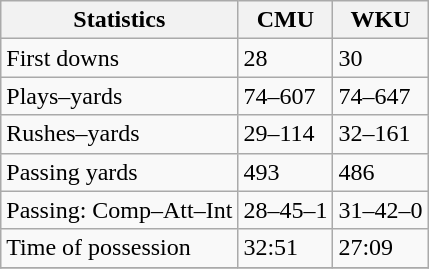<table class="wikitable">
<tr>
<th>Statistics</th>
<th>CMU</th>
<th>WKU</th>
</tr>
<tr>
<td>First downs</td>
<td>28</td>
<td>30</td>
</tr>
<tr>
<td>Plays–yards</td>
<td>74–607</td>
<td>74–647</td>
</tr>
<tr>
<td>Rushes–yards</td>
<td>29–114</td>
<td>32–161</td>
</tr>
<tr>
<td>Passing yards</td>
<td>493</td>
<td>486</td>
</tr>
<tr>
<td>Passing: Comp–Att–Int</td>
<td>28–45–1</td>
<td>31–42–0</td>
</tr>
<tr>
<td>Time of possession</td>
<td>32:51</td>
<td>27:09</td>
</tr>
<tr>
</tr>
</table>
